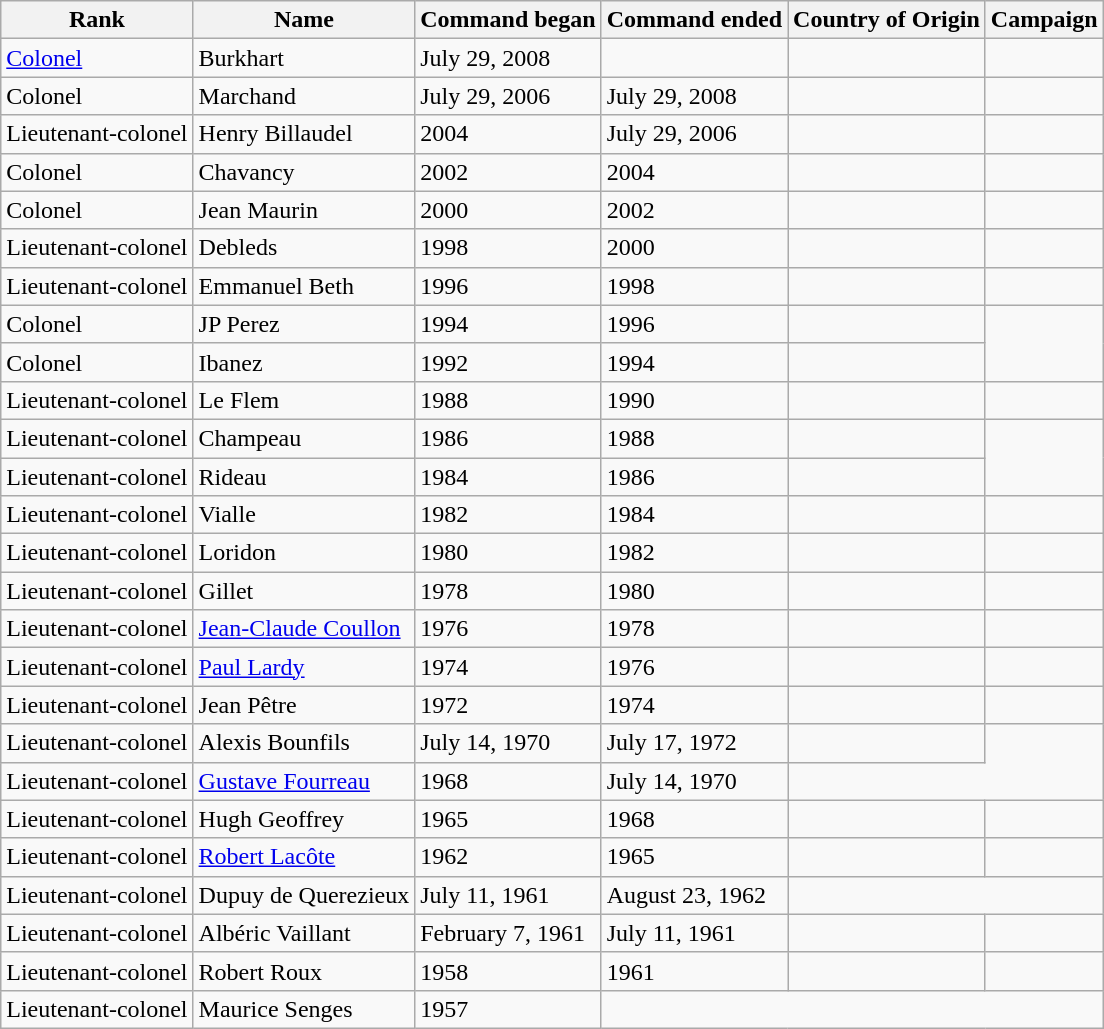<table class="wikitable sortable">
<tr>
<th>Rank</th>
<th>Name</th>
<th>Command began</th>
<th>Command ended</th>
<th>Country of Origin</th>
<th>Campaign</th>
</tr>
<tr>
<td><a href='#'>Colonel</a></td>
<td>Burkhart</td>
<td>July 29, 2008</td>
<td></td>
<td></td>
<td></td>
</tr>
<tr>
<td>Colonel</td>
<td>Marchand</td>
<td>July 29, 2006</td>
<td>July 29, 2008</td>
<td></td>
<td></td>
</tr>
<tr>
<td>Lieutenant-colonel</td>
<td>Henry Billaudel</td>
<td>2004</td>
<td>July 29, 2006</td>
<td></td>
<td></td>
</tr>
<tr>
<td>Colonel</td>
<td>Chavancy</td>
<td>2002</td>
<td>2004</td>
<td></td>
<td></td>
</tr>
<tr>
<td>Colonel</td>
<td>Jean Maurin</td>
<td>2000</td>
<td>2002</td>
<td></td>
<td></td>
</tr>
<tr>
<td>Lieutenant-colonel</td>
<td>Debleds</td>
<td>1998</td>
<td>2000</td>
<td></td>
<td></td>
</tr>
<tr>
<td>Lieutenant-colonel</td>
<td>Emmanuel Beth</td>
<td>1996</td>
<td>1998</td>
<td></td>
<td></td>
</tr>
<tr>
<td>Colonel</td>
<td>JP Perez</td>
<td>1994</td>
<td>1996</td>
<td></td>
</tr>
<tr>
<td>Colonel</td>
<td>Ibanez</td>
<td>1992</td>
<td>1994</td>
<td></td>
</tr>
<tr>
<td>Lieutenant-colonel</td>
<td>Le Flem</td>
<td>1988</td>
<td>1990</td>
<td></td>
<td></td>
</tr>
<tr>
<td>Lieutenant-colonel</td>
<td>Champeau</td>
<td>1986</td>
<td>1988</td>
<td></td>
</tr>
<tr>
<td>Lieutenant-colonel</td>
<td>Rideau</td>
<td>1984</td>
<td>1986</td>
<td></td>
</tr>
<tr>
<td>Lieutenant-colonel</td>
<td>Vialle</td>
<td>1982</td>
<td>1984</td>
<td></td>
<td></td>
</tr>
<tr>
<td>Lieutenant-colonel</td>
<td>Loridon</td>
<td>1980</td>
<td>1982</td>
<td></td>
<td></td>
</tr>
<tr>
<td>Lieutenant-colonel</td>
<td>Gillet</td>
<td>1978</td>
<td>1980</td>
<td></td>
<td></td>
</tr>
<tr>
<td>Lieutenant-colonel</td>
<td><a href='#'>Jean-Claude Coullon</a></td>
<td>1976</td>
<td>1978</td>
<td></td>
<td></td>
</tr>
<tr>
<td>Lieutenant-colonel</td>
<td><a href='#'>Paul Lardy</a></td>
<td>1974</td>
<td>1976</td>
<td></td>
<td></td>
</tr>
<tr>
<td>Lieutenant-colonel</td>
<td>Jean Pêtre</td>
<td>1972</td>
<td>1974</td>
<td></td>
<td></td>
</tr>
<tr>
<td>Lieutenant-colonel</td>
<td>Alexis Bounfils</td>
<td>July 14, 1970</td>
<td>July 17, 1972</td>
<td></td>
</tr>
<tr>
<td>Lieutenant-colonel</td>
<td><a href='#'>Gustave Fourreau</a></td>
<td>1968</td>
<td>July 14, 1970</td>
</tr>
<tr>
<td>Lieutenant-colonel</td>
<td>Hugh Geoffrey</td>
<td>1965</td>
<td>1968</td>
<td></td>
<td></td>
</tr>
<tr>
<td>Lieutenant-colonel</td>
<td><a href='#'>Robert Lacôte</a></td>
<td>1962</td>
<td>1965</td>
<td></td>
<td></td>
</tr>
<tr>
<td>Lieutenant-colonel</td>
<td>Dupuy de Querezieux</td>
<td>July 11, 1961</td>
<td>August 23, 1962</td>
</tr>
<tr>
<td>Lieutenant-colonel</td>
<td>Albéric Vaillant</td>
<td>February 7, 1961</td>
<td>July 11, 1961</td>
<td></td>
<td></td>
</tr>
<tr>
<td>Lieutenant-colonel</td>
<td>Robert Roux</td>
<td>1958</td>
<td>1961</td>
<td></td>
<td></td>
</tr>
<tr>
<td>Lieutenant-colonel</td>
<td>Maurice Senges</td>
<td>1957</td>
</tr>
</table>
